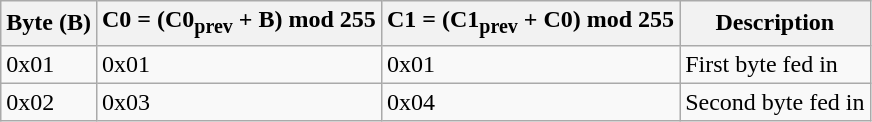<table class="wikitable">
<tr>
<th>Byte (B)</th>
<th>C0 = (C0<sub>prev</sub> + B) mod 255</th>
<th>C1 = (C1<sub>prev</sub> + C0) mod 255</th>
<th>Description</th>
</tr>
<tr>
<td>0x01</td>
<td>0x01</td>
<td>0x01</td>
<td>First byte fed in</td>
</tr>
<tr>
<td>0x02</td>
<td>0x03</td>
<td>0x04</td>
<td>Second byte fed in</td>
</tr>
</table>
